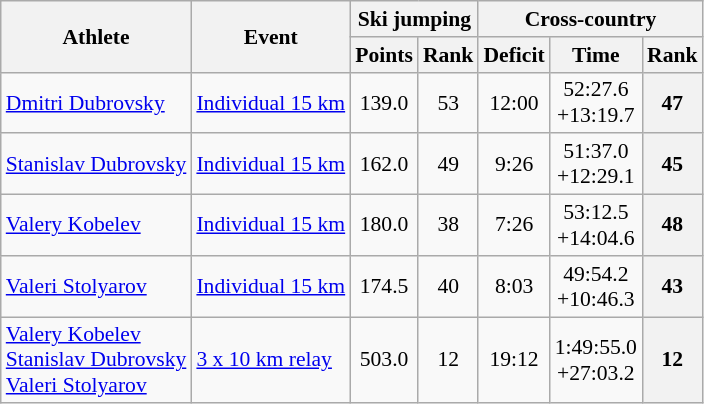<table class="wikitable" style="font-size:90%">
<tr>
<th rowspan="2">Athlete</th>
<th rowspan="2">Event</th>
<th colspan="2">Ski jumping</th>
<th colspan="6">Cross-country</th>
</tr>
<tr>
<th>Points</th>
<th>Rank</th>
<th>Deficit</th>
<th>Time</th>
<th>Rank</th>
</tr>
<tr>
<td><a href='#'>Dmitri Dubrovsky</a></td>
<td><a href='#'>Individual 15 km</a></td>
<td align="center">139.0</td>
<td align="center">53</td>
<td align="center">12:00</td>
<td align="center">52:27.6 <br> +13:19.7</td>
<th align="center">47</th>
</tr>
<tr>
<td><a href='#'>Stanislav Dubrovsky</a></td>
<td><a href='#'>Individual 15 km</a></td>
<td align="center">162.0</td>
<td align="center">49</td>
<td align="center">9:26</td>
<td align="center">51:37.0<br> +12:29.1</td>
<th align="center">45</th>
</tr>
<tr>
<td><a href='#'>Valery Kobelev</a></td>
<td><a href='#'>Individual 15 km</a></td>
<td align="center">180.0</td>
<td align="center">38</td>
<td align="center">7:26</td>
<td align="center">53:12.5 <br> +14:04.6</td>
<th align="center">48</th>
</tr>
<tr>
<td><a href='#'>Valeri Stolyarov</a></td>
<td><a href='#'>Individual 15 km</a></td>
<td align="center">174.5</td>
<td align="center">40</td>
<td align="center">8:03</td>
<td align="center">49:54.2 <br> +10:46.3</td>
<th align="center">43</th>
</tr>
<tr>
<td><a href='#'>Valery Kobelev</a><br><a href='#'>Stanislav Dubrovsky</a><br><a href='#'>Valeri Stolyarov</a></td>
<td><a href='#'>3 x 10 km relay</a></td>
<td align="center">503.0</td>
<td align="center">12</td>
<td align="center">19:12</td>
<td align="center">1:49:55.0 <br> +27:03.2</td>
<th align="center">12</th>
</tr>
</table>
